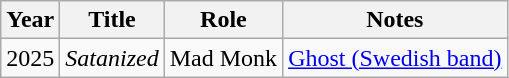<table class="wikitable sortable">
<tr>
<th>Year</th>
<th>Title</th>
<th>Role</th>
<th class="unsortable">Notes</th>
</tr>
<tr>
<td>2025</td>
<td><em>Satanized</em></td>
<td>Mad Monk</td>
<td><a href='#'>Ghost (Swedish band)</a></td>
</tr>
</table>
